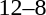<table style="text-align:center">
<tr>
<th width=200></th>
<th width=100></th>
<th width=200></th>
</tr>
<tr>
<td align=right><strong></strong></td>
<td>12–8</td>
<td align=left></td>
</tr>
</table>
